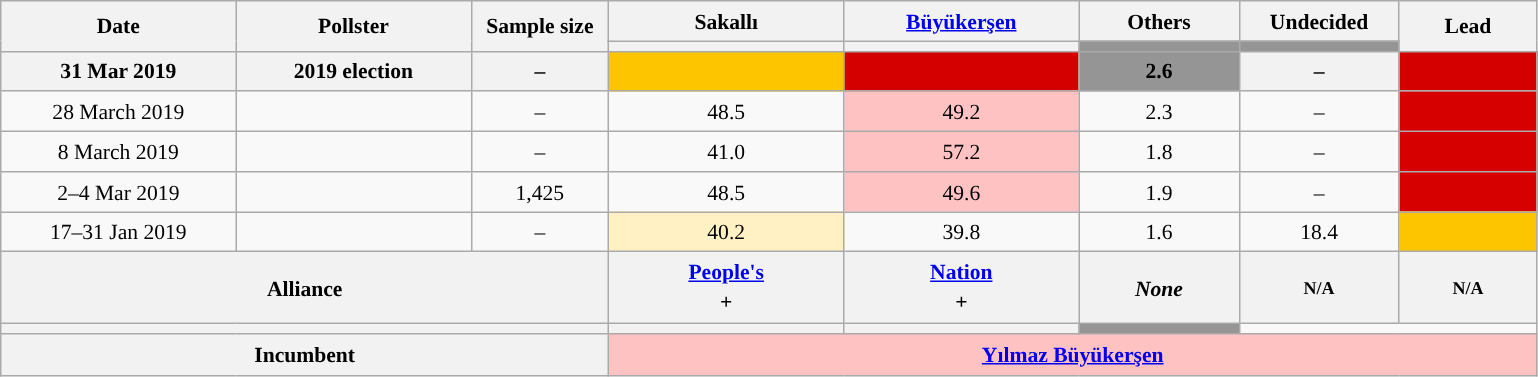<table class="wikitable" style="text-align:center; font-size:90%; line-height:20px;">
<tr>
<th rowspan=2 width="150px">Date</th>
<th rowspan=2 width="150px">Pollster</th>
<th rowspan=2 width="85px">Sample size</th>
<th width=150>Sakallı</th>
<th width=150><a href='#'>Büyükerşen</a></th>
<th width=100>Others</th>
<th width=100>Undecided</th>
<th width=85 rowspan=2>Lead</th>
</tr>
<tr>
<th style="background: "></th>
<th style="background: "></th>
<th style="background: #959595"></th>
<th style="background: #959595"></th>
</tr>
<tr>
<th>31 Mar 2019</th>
<th>2019 election</th>
<th>–</th>
<th style="background: #fdc400"></th>
<th style="background: #d40000"></th>
<th style="background: #959595">2.6</th>
<th>–</th>
<th style="background: #d40000"></th>
</tr>
<tr>
<td>28 March 2019</td>
<td></td>
<td>–</td>
<td>48.5</td>
<td style="background: #FFC2C2">49.2</td>
<td>2.3</td>
<td>–</td>
<td style="background: #d70000"></td>
</tr>
<tr>
<td>8 March 2019</td>
<td></td>
<td>–</td>
<td>41.0</td>
<td style="background: #FFC2C2">57.2</td>
<td>1.8</td>
<td>–</td>
<td style="background: #d70000"></td>
</tr>
<tr>
<td>2–4 Mar 2019</td>
<td></td>
<td>1,425</td>
<td>48.5</td>
<td style="background: #FFC2C2">49.6</td>
<td>1.9</td>
<td>–</td>
<td style="background: #d70000"></td>
</tr>
<tr>
<td>17–31 Jan 2019</td>
<td></td>
<td>–</td>
<td style="background: #FFF1C4">40.2</td>
<td>39.8</td>
<td>1.6</td>
<td>18.4</td>
<td style="background: #fdc400"></td>
</tr>
<tr>
<th colspan=3>Alliance</th>
<th width=150><a href='#'>People's</a><br><small></small> + <small></small></th>
<th width=150><a href='#'>Nation</a><br><small></small> + <small></small></th>
<th width=100><em>None</em></th>
<th width=100><small>N/A</small></th>
<th width=85><small>N/A</small></th>
</tr>
<tr>
<th colspan=3></th>
<th style="background: "></th>
<th style="background: "></th>
<th style="background: #959595"></th>
</tr>
<tr>
<th colspan=3>Incumbent</th>
<th style="background: #FFC2C2" colspan=5><a href='#'>Yılmaz Büyükerşen</a> <small></small></th>
</tr>
</table>
